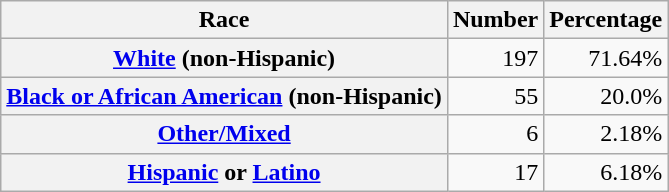<table class="wikitable" style="text-align:right">
<tr>
<th scope="col">Race</th>
<th scope="col">Number</th>
<th scope="col">Percentage</th>
</tr>
<tr>
<th scope="row"><a href='#'>White</a> (non-Hispanic)</th>
<td>197</td>
<td>71.64%</td>
</tr>
<tr>
<th scope="row"><a href='#'>Black or African American</a> (non-Hispanic)</th>
<td>55</td>
<td>20.0%</td>
</tr>
<tr>
<th scope="row"><a href='#'>Other/Mixed</a></th>
<td>6</td>
<td>2.18%</td>
</tr>
<tr>
<th scope="row"><a href='#'>Hispanic</a> or <a href='#'>Latino</a></th>
<td>17</td>
<td>6.18%</td>
</tr>
</table>
